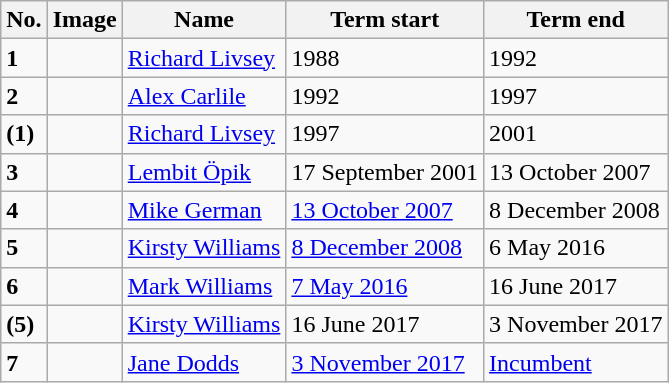<table class="wikitable">
<tr>
<th>No.</th>
<th>Image</th>
<th>Name</th>
<th>Term start</th>
<th>Term end</th>
</tr>
<tr>
<td><strong>1</strong></td>
<td></td>
<td><a href='#'>Richard Livsey</a></td>
<td>1988</td>
<td>1992</td>
</tr>
<tr>
<td><strong>2</strong></td>
<td></td>
<td><a href='#'>Alex Carlile</a></td>
<td>1992</td>
<td>1997</td>
</tr>
<tr>
<td><strong>(1)</strong></td>
<td></td>
<td><a href='#'>Richard Livsey</a></td>
<td>1997</td>
<td>2001</td>
</tr>
<tr>
<td><strong>3</strong></td>
<td></td>
<td><a href='#'>Lembit Öpik</a></td>
<td>17 September 2001</td>
<td>13 October 2007</td>
</tr>
<tr>
<td><strong>4</strong></td>
<td></td>
<td><a href='#'>Mike German</a></td>
<td><a href='#'>13 October 2007</a></td>
<td>8 December 2008</td>
</tr>
<tr>
<td><strong>5</strong></td>
<td></td>
<td><a href='#'>Kirsty Williams</a></td>
<td><a href='#'>8 December 2008</a></td>
<td>6 May 2016</td>
</tr>
<tr>
<td><strong>6</strong></td>
<td></td>
<td><a href='#'>Mark Williams</a></td>
<td><a href='#'>7 May 2016</a></td>
<td>16 June 2017</td>
</tr>
<tr>
<td><strong>(5)</strong></td>
<td></td>
<td><a href='#'>Kirsty Williams</a></td>
<td>16 June 2017</td>
<td>3 November 2017</td>
</tr>
<tr>
<td><strong>7</strong></td>
<td></td>
<td><a href='#'>Jane Dodds</a></td>
<td><a href='#'>3 November 2017</a></td>
<td><a href='#'>Incumbent</a></td>
</tr>
</table>
